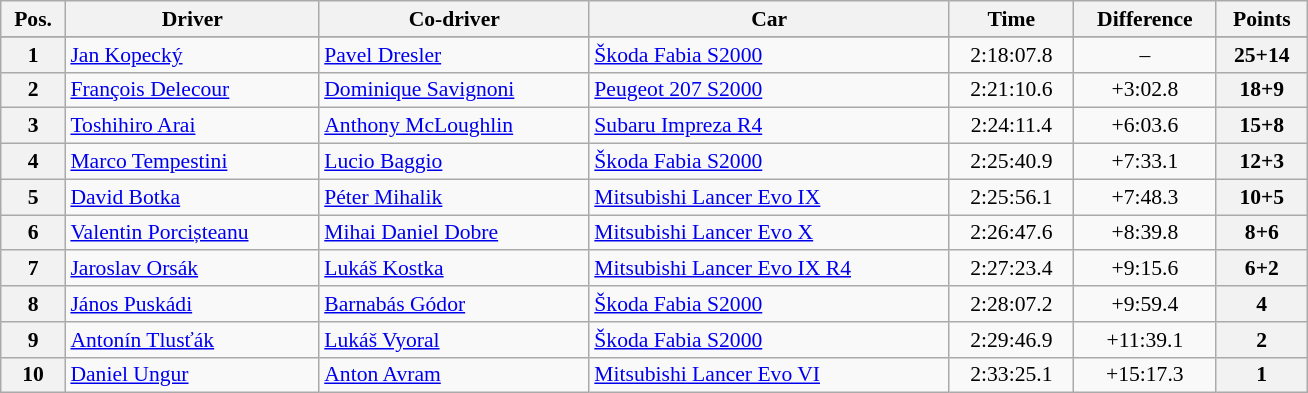<table class="wikitable"  style="width:69%; text-align:center; font-size:90%; max-width:950px;">
<tr>
<th>Pos.</th>
<th>Driver</th>
<th>Co-driver</th>
<th>Car</th>
<th>Time</th>
<th>Difference</th>
<th>Points</th>
</tr>
<tr>
</tr>
<tr>
<th>1</th>
<td align=left> <a href='#'>Jan Kopecký</a></td>
<td align=left> <a href='#'>Pavel Dresler</a></td>
<td align=left> <a href='#'>Škoda Fabia S2000</a></td>
<td>2:18:07.8</td>
<td>–</td>
<th>25+14</th>
</tr>
<tr>
<th>2</th>
<td align=left> <a href='#'>François Delecour</a></td>
<td align=left> <a href='#'>Dominique Savignoni</a></td>
<td align=left> <a href='#'>Peugeot 207 S2000</a></td>
<td>2:21:10.6</td>
<td>+3:02.8</td>
<th>18+9</th>
</tr>
<tr>
<th>3</th>
<td align=left> <a href='#'>Toshihiro Arai</a></td>
<td align=left> <a href='#'>Anthony McLoughlin</a></td>
<td align=left> <a href='#'>Subaru Impreza R4</a></td>
<td>2:24:11.4</td>
<td>+6:03.6</td>
<th>15+8</th>
</tr>
<tr>
<th>4</th>
<td align=left> <a href='#'>Marco Tempestini</a></td>
<td align=left> <a href='#'>Lucio Baggio</a></td>
<td align=left> <a href='#'>Škoda Fabia S2000</a></td>
<td>2:25:40.9</td>
<td>+7:33.1</td>
<th>12+3</th>
</tr>
<tr>
<th>5</th>
<td align=left> <a href='#'>David Botka</a></td>
<td align=left> <a href='#'>Péter Mihalik</a></td>
<td align=left> <a href='#'>Mitsubishi Lancer Evo IX</a></td>
<td>2:25:56.1</td>
<td>+7:48.3</td>
<th>10+5</th>
</tr>
<tr>
<th>6</th>
<td align=left> <a href='#'>Valentin Porcișteanu</a></td>
<td align=left> <a href='#'>Mihai Daniel Dobre</a></td>
<td align=left> <a href='#'>Mitsubishi Lancer Evo X</a></td>
<td>2:26:47.6</td>
<td>+8:39.8</td>
<th>8+6</th>
</tr>
<tr>
<th>7</th>
<td align=left> <a href='#'>Jaroslav Orsák</a></td>
<td align=left> <a href='#'>Lukáš Kostka</a></td>
<td align=left> <a href='#'>Mitsubishi Lancer Evo IX R4</a></td>
<td>2:27:23.4</td>
<td>+9:15.6</td>
<th>6+2</th>
</tr>
<tr>
<th>8</th>
<td align=left> <a href='#'>János Puskádi</a></td>
<td align=left> <a href='#'>Barnabás Gódor</a></td>
<td align=left> <a href='#'>Škoda Fabia S2000</a></td>
<td>2:28:07.2</td>
<td>+9:59.4</td>
<th>4</th>
</tr>
<tr>
<th>9</th>
<td align=left> <a href='#'>Antonín Tlusťák</a></td>
<td align=left> <a href='#'>Lukáš Vyoral</a></td>
<td align=left> <a href='#'>Škoda Fabia S2000</a></td>
<td>2:29:46.9</td>
<td>+11:39.1</td>
<th>2</th>
</tr>
<tr>
<th>10</th>
<td align=left> <a href='#'>Daniel Ungur</a></td>
<td align=left> <a href='#'>Anton Avram</a></td>
<td align=left> <a href='#'>Mitsubishi Lancer Evo VI</a></td>
<td>2:33:25.1</td>
<td>+15:17.3</td>
<th>1</th>
</tr>
</table>
